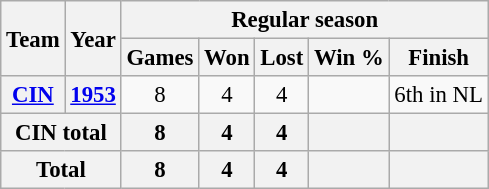<table class="wikitable" style="font-size: 95%; text-align:center;">
<tr>
<th rowspan="2">Team</th>
<th rowspan="2">Year</th>
<th colspan="5">Regular season</th>
</tr>
<tr>
<th>Games</th>
<th>Won</th>
<th>Lost</th>
<th>Win %</th>
<th>Finish</th>
</tr>
<tr>
<th><a href='#'>CIN</a></th>
<th><a href='#'>1953</a></th>
<td>8</td>
<td>4</td>
<td>4</td>
<td></td>
<td>6th in NL</td>
</tr>
<tr>
<th colspan="2">CIN total</th>
<th>8</th>
<th>4</th>
<th>4</th>
<th></th>
<th></th>
</tr>
<tr>
<th colspan="2">Total</th>
<th>8</th>
<th>4</th>
<th>4</th>
<th></th>
<th></th>
</tr>
</table>
